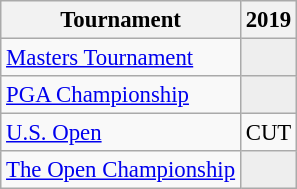<table class="wikitable" style="font-size:95%;text-align:center;">
<tr>
<th>Tournament</th>
<th>2019</th>
</tr>
<tr>
<td align=left><a href='#'>Masters Tournament</a></td>
<td style="background:#eeeeee;"></td>
</tr>
<tr>
<td align=left><a href='#'>PGA Championship</a></td>
<td style="background:#eeeeee;"></td>
</tr>
<tr>
<td align=left><a href='#'>U.S. Open</a></td>
<td>CUT</td>
</tr>
<tr>
<td align=left><a href='#'>The Open Championship</a></td>
<td style="background:#eeeeee;"></td>
</tr>
</table>
